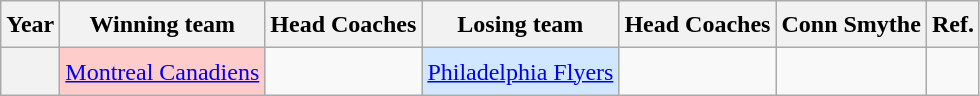<table class="wikitable sortable sticky-header plainrowheaders" style="font-size:1.00em; line-height:1.5em; text-align:center;">
<tr>
<th scope="col">Year</th>
<th scope="col">Winning team</th>
<th scope="col">Head Coaches</th>
<th scope="col">Losing team</th>
<th scope="col">Head Coaches</th>
<th scope="col">Conn Smythe</th>
<th scope="col">Ref.</th>
</tr>
<tr>
<th scope="row" style="text-align:center"></th>
<td style="background:#fcc;"><a href='#'>Montreal Canadiens</a></td>
<td></td>
<td style="background:#d0e7ff;"><a href='#'>Philadelphia Flyers</a></td>
<td></td>
<td></td>
<td></td>
</tr>
</table>
